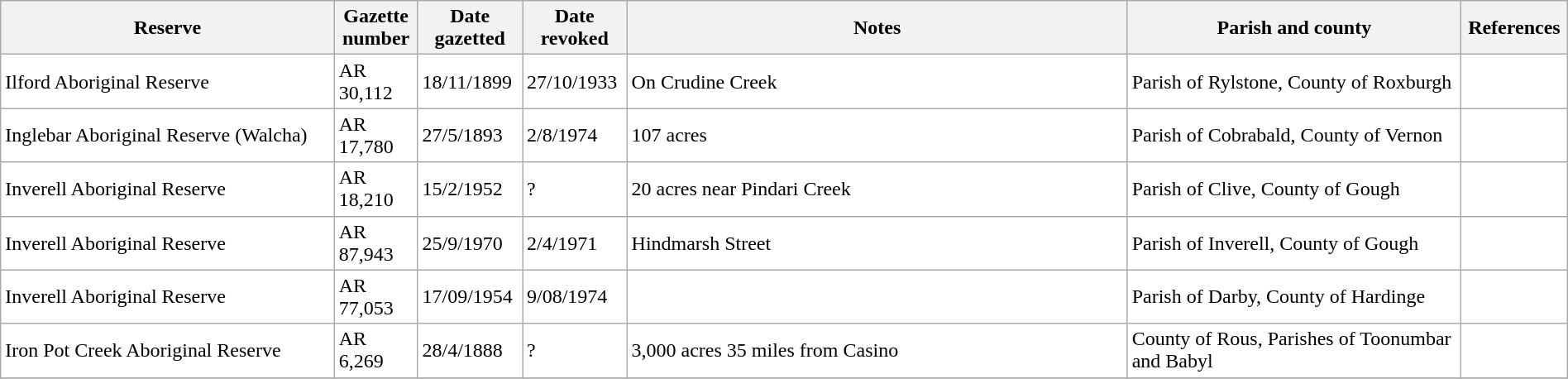<table class="wikitable" style="width:100%; background:#fff;">
<tr>
<th scope="col" style="width:20%;">Reserve</th>
<th scope="col" style="width:5%;">Gazette number</th>
<th scope="col" style="width:5%;">Date gazetted</th>
<th scope="col" style="width:5%;">Date revoked</th>
<th scope="col" class="unsortable" style="width: 30%">Notes</th>
<th scope="col" class="unsortable" style="width: 20%">Parish and county</th>
<th scope="col" class="unsortable" style="width: 5%">References</th>
</tr>
<tr>
<td>Ilford  Aboriginal  Reserve</td>
<td>AR 30,112</td>
<td>18/11/1899</td>
<td>27/10/1933</td>
<td>On Crudine Creek</td>
<td>Parish of Rylstone, County of Roxburgh</td>
<td></td>
</tr>
<tr>
<td>Inglebar Aboriginal Reserve (Walcha)</td>
<td>AR 17,780</td>
<td>27/5/1893</td>
<td>2/8/1974</td>
<td>107 acres</td>
<td>Parish of Cobrabald, County of Vernon</td>
<td></td>
</tr>
<tr>
<td>Inverell Aboriginal Reserve</td>
<td>AR 18,210</td>
<td>15/2/1952</td>
<td>?</td>
<td>20 acres near Pindari Creek</td>
<td>Parish of Clive, County of Gough</td>
<td></td>
</tr>
<tr>
<td>Inverell Aboriginal Reserve</td>
<td>AR 87,943</td>
<td>25/9/1970</td>
<td>2/4/1971</td>
<td>Hindmarsh  Street</td>
<td>Parish of Inverell, County of Gough</td>
<td></td>
</tr>
<tr>
<td>Inverell Aboriginal Reserve</td>
<td>AR 77,053</td>
<td>17/09/1954</td>
<td>9/08/1974</td>
<td></td>
<td>Parish of Darby, County of Hardinge</td>
<td></td>
</tr>
<tr>
<td>Iron Pot Creek Aboriginal Reserve</td>
<td>AR 6,269</td>
<td>28/4/1888</td>
<td>?</td>
<td>3,000 acres 35  miles  from Casino</td>
<td>County of Rous, Parishes of Toonumbar and Babyl</td>
<td></td>
</tr>
<tr>
</tr>
</table>
